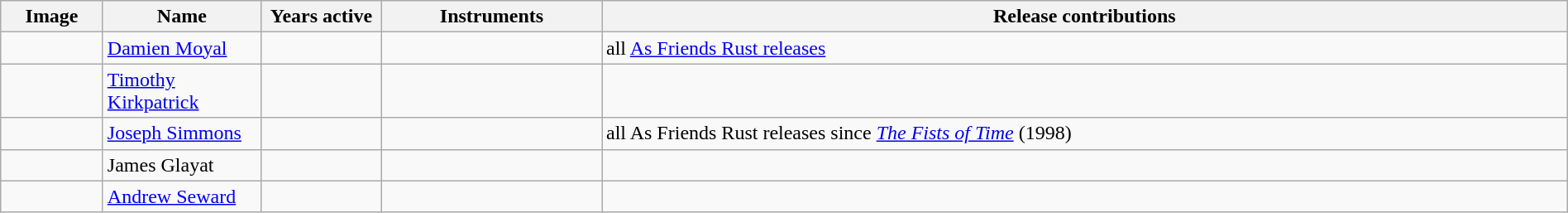<table class="wikitable" width="100%" border="1">
<tr>
<th width="75">Image</th>
<th width="120">Name</th>
<th width="90">Years active</th>
<th width="170">Instruments</th>
<th>Release contributions</th>
</tr>
<tr>
<td></td>
<td><a href='#'>Damien Moyal</a></td>
<td></td>
<td></td>
<td>all <a href='#'>As Friends Rust releases</a></td>
</tr>
<tr>
<td></td>
<td><a href='#'>Timothy Kirkpatrick</a></td>
<td></td>
<td></td>
<td></td>
</tr>
<tr>
<td></td>
<td><a href='#'>Joseph Simmons</a></td>
<td></td>
<td></td>
<td>all As Friends Rust releases since <em><a href='#'>The Fists of Time</a></em> (1998)</td>
</tr>
<tr>
<td></td>
<td>James Glayat</td>
<td></td>
<td></td>
<td></td>
</tr>
<tr>
<td></td>
<td><a href='#'>Andrew Seward</a></td>
<td></td>
<td></td>
<td></td>
</tr>
</table>
